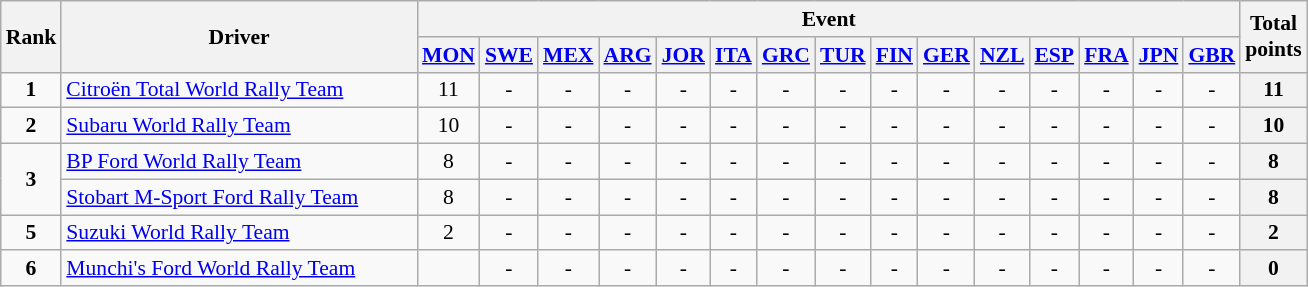<table class="wikitable" style="text-align:center; font-size:90%;">
<tr>
<th rowspan=2>Rank</th>
<th rowspan=2 style="width:16em">Driver</th>
<th colspan=15>Event</th>
<th rowspan=2>Total<br>points</th>
</tr>
<tr valign="top">
<th><a href='#'>MON</a><br></th>
<th><a href='#'>SWE</a><br></th>
<th><a href='#'>MEX</a><br></th>
<th><a href='#'>ARG</a><br></th>
<th><a href='#'>JOR</a><br></th>
<th><a href='#'>ITA</a><br></th>
<th><a href='#'>GRC</a><br></th>
<th><a href='#'>TUR</a><br></th>
<th><a href='#'>FIN</a><br></th>
<th><a href='#'>GER</a><br></th>
<th><a href='#'>NZL</a><br></th>
<th><a href='#'>ESP</a><br></th>
<th><a href='#'>FRA</a><br></th>
<th><a href='#'>JPN</a><br></th>
<th><a href='#'>GBR</a><br></th>
</tr>
<tr>
<td><strong>1</strong></td>
<td align="left"> <a href='#'>Citroën Total World Rally Team</a></td>
<td>11</td>
<td>-</td>
<td>-</td>
<td>-</td>
<td>-</td>
<td>-</td>
<td>-</td>
<td>-</td>
<td>-</td>
<td>-</td>
<td>-</td>
<td>-</td>
<td>-</td>
<td>-</td>
<td>-</td>
<th>11</th>
</tr>
<tr>
<td><strong>2</strong></td>
<td align="left"> <a href='#'>Subaru World Rally Team</a></td>
<td>10</td>
<td>-</td>
<td>-</td>
<td>-</td>
<td>-</td>
<td>-</td>
<td>-</td>
<td>-</td>
<td>-</td>
<td>-</td>
<td>-</td>
<td>-</td>
<td>-</td>
<td>-</td>
<td>-</td>
<th>10</th>
</tr>
<tr>
<td rowspan="2"><strong>3</strong></td>
<td align="left"> <a href='#'>BP Ford World Rally Team</a></td>
<td>8</td>
<td>-</td>
<td>-</td>
<td>-</td>
<td>-</td>
<td>-</td>
<td>-</td>
<td>-</td>
<td>-</td>
<td>-</td>
<td>-</td>
<td>-</td>
<td>-</td>
<td>-</td>
<td>-</td>
<th>8</th>
</tr>
<tr>
<td align="left"> <a href='#'>Stobart M-Sport Ford Rally Team</a></td>
<td>8</td>
<td>-</td>
<td>-</td>
<td>-</td>
<td>-</td>
<td>-</td>
<td>-</td>
<td>-</td>
<td>-</td>
<td>-</td>
<td>-</td>
<td>-</td>
<td>-</td>
<td>-</td>
<td>-</td>
<th>8</th>
</tr>
<tr>
<td><strong>5</strong></td>
<td align="left"> <a href='#'>Suzuki World Rally Team</a></td>
<td>2</td>
<td>-</td>
<td>-</td>
<td>-</td>
<td>-</td>
<td>-</td>
<td>-</td>
<td>-</td>
<td>-</td>
<td>-</td>
<td>-</td>
<td>-</td>
<td>-</td>
<td>-</td>
<td>-</td>
<th>2</th>
</tr>
<tr>
<td><strong>6</strong></td>
<td align="left"> <a href='#'>Munchi's Ford World Rally Team</a></td>
<td></td>
<td>-</td>
<td>-</td>
<td>-</td>
<td>-</td>
<td>-</td>
<td>-</td>
<td>-</td>
<td>-</td>
<td>-</td>
<td>-</td>
<td>-</td>
<td>-</td>
<td>-</td>
<td>-</td>
<th>0</th>
</tr>
</table>
